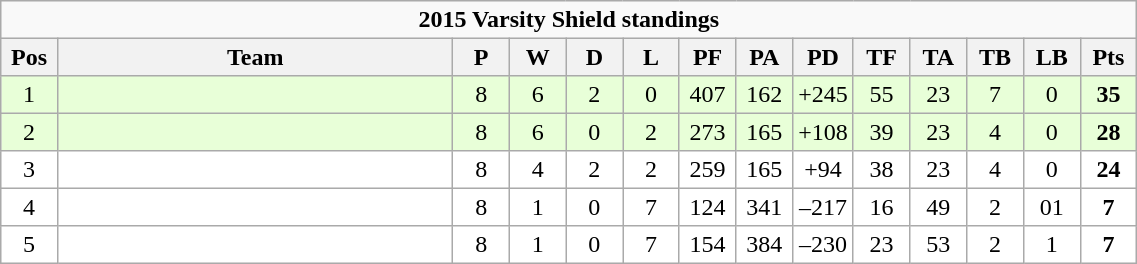<table class="wikitable" style="text-align:center; line-height:110%; font-size:100%; width:60%;">
<tr>
<td colspan="14" cellpadding="0" cellspacing="0"><strong>2015 Varsity Shield standings</strong></td>
</tr>
<tr>
<th style="width:5%;">Pos</th>
<th style="width:35%;">Team</th>
<th style="width:5%;">P</th>
<th style="width:5%;">W</th>
<th style="width:5%;">D</th>
<th style="width:5%;">L</th>
<th style="width:5%;">PF</th>
<th style="width:5%;">PA</th>
<th style="width:5%;">PD</th>
<th style="width:5%;">TF</th>
<th style="width:5%;">TA</th>
<th style="width:5%;">TB</th>
<th style="width:5%;">LB</th>
<th style="width:5%;">Pts<br></th>
</tr>
<tr style="background:#E8FFD8;">
<td>1</td>
<td align=left></td>
<td>8</td>
<td>6</td>
<td>2</td>
<td>0</td>
<td>407</td>
<td>162</td>
<td>+245</td>
<td>55</td>
<td>23</td>
<td>7</td>
<td>0</td>
<td><strong>35</strong></td>
</tr>
<tr style="background:#E8FFD8;">
<td>2</td>
<td align=left></td>
<td>8</td>
<td>6</td>
<td>0</td>
<td>2</td>
<td>273</td>
<td>165</td>
<td>+108</td>
<td>39</td>
<td>23</td>
<td>4</td>
<td>0</td>
<td><strong>28</strong></td>
</tr>
<tr style="background:#FFFFFF;">
<td>3</td>
<td align=left></td>
<td>8</td>
<td>4</td>
<td>2</td>
<td>2</td>
<td>259</td>
<td>165</td>
<td>+94</td>
<td>38</td>
<td>23</td>
<td>4</td>
<td>0</td>
<td><strong>24</strong></td>
</tr>
<tr style="background:#FFFFFF;">
<td>4</td>
<td align=left></td>
<td>8</td>
<td>1</td>
<td>0</td>
<td>7</td>
<td>124</td>
<td>341</td>
<td>–217</td>
<td>16</td>
<td>49</td>
<td>2</td>
<td>01</td>
<td><strong>7</strong></td>
</tr>
<tr style="background:#FFFFFF;">
<td>5</td>
<td align=left></td>
<td>8</td>
<td>1</td>
<td>0</td>
<td>7</td>
<td>154</td>
<td>384</td>
<td>–230</td>
<td>23</td>
<td>53</td>
<td>2</td>
<td>1</td>
<td><strong>7</strong></td>
</tr>
</table>
